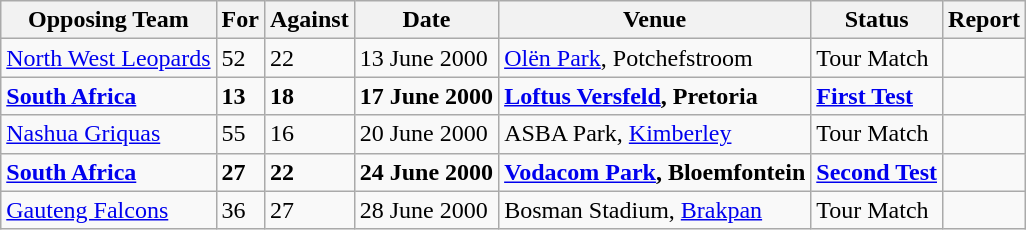<table class="wikitable">
<tr>
<th>Opposing Team</th>
<th>For</th>
<th>Against</th>
<th>Date</th>
<th>Venue</th>
<th>Status</th>
<th>Report</th>
</tr>
<tr>
<td><a href='#'>North West Leopards</a></td>
<td>52</td>
<td>22</td>
<td>13 June 2000</td>
<td><a href='#'>Olën Park</a>, Potchefstroom</td>
<td>Tour Match</td>
<td></td>
</tr>
<tr>
<td><strong><a href='#'>South Africa</a></strong></td>
<td><strong>13</strong></td>
<td><strong>18</strong></td>
<td><strong>17 June 2000</strong></td>
<td><strong><a href='#'>Loftus Versfeld</a>, Pretoria</strong></td>
<td><strong><a href='#'>First Test</a></strong></td>
<td></td>
</tr>
<tr>
<td><a href='#'>Nashua Griquas</a></td>
<td>55</td>
<td>16</td>
<td>20 June 2000</td>
<td>ASBA Park, <a href='#'>Kimberley</a></td>
<td>Tour Match</td>
<td></td>
</tr>
<tr>
<td><strong><a href='#'>South Africa</a></strong></td>
<td><strong>27</strong></td>
<td><strong>22</strong></td>
<td><strong>24 June 2000</strong></td>
<td><strong><a href='#'>Vodacom Park</a>, Bloemfontein</strong></td>
<td><strong><a href='#'>Second Test</a></strong></td>
<td></td>
</tr>
<tr>
<td><a href='#'>Gauteng Falcons</a></td>
<td>36</td>
<td>27</td>
<td>28 June 2000</td>
<td>Bosman Stadium, <a href='#'>Brakpan</a></td>
<td>Tour Match</td>
<td></td>
</tr>
</table>
